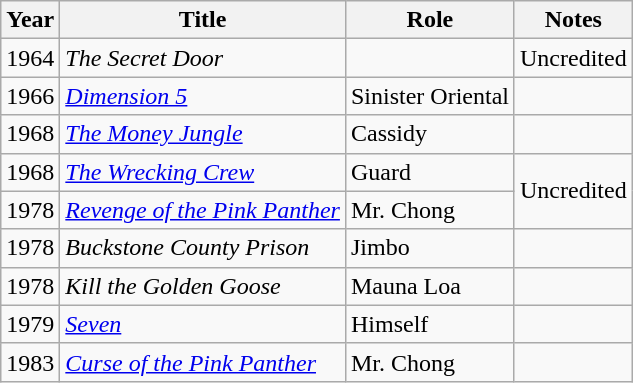<table class="wikitable">
<tr>
<th>Year</th>
<th>Title</th>
<th>Role</th>
<th>Notes</th>
</tr>
<tr>
<td>1964</td>
<td><em>The Secret Door</em></td>
<td></td>
<td>Uncredited</td>
</tr>
<tr>
<td>1966</td>
<td><em><a href='#'>Dimension 5</a></em></td>
<td>Sinister Oriental</td>
<td></td>
</tr>
<tr>
<td>1968</td>
<td><em><a href='#'>The Money Jungle</a></em></td>
<td>Cassidy</td>
<td></td>
</tr>
<tr>
<td>1968</td>
<td><em><a href='#'>The Wrecking Crew</a></em></td>
<td>Guard</td>
<td rowspan="2">Uncredited</td>
</tr>
<tr>
<td>1978</td>
<td><em><a href='#'>Revenge of the Pink Panther</a></em></td>
<td>Mr. Chong</td>
</tr>
<tr>
<td>1978</td>
<td><em>Buckstone County Prison</em></td>
<td>Jimbo</td>
<td></td>
</tr>
<tr>
<td>1978</td>
<td><em>Kill the Golden Goose</em></td>
<td>Mauna Loa</td>
<td></td>
</tr>
<tr>
<td>1979</td>
<td><em><a href='#'>Seven</a></em></td>
<td>Himself</td>
<td></td>
</tr>
<tr>
<td>1983</td>
<td><em><a href='#'>Curse of the Pink Panther</a></em></td>
<td>Mr. Chong</td>
<td></td>
</tr>
</table>
